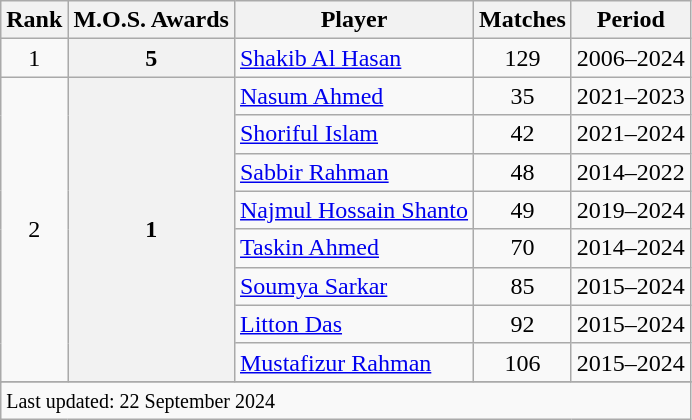<table class="wikitable sortable">
<tr>
<th scope=col>Rank</th>
<th scope=col>M.O.S. Awards</th>
<th scope=col>Player</th>
<th scope=col>Matches</th>
<th scope=col>Period</th>
</tr>
<tr>
<td align=center>1</td>
<th>5</th>
<td><a href='#'>Shakib Al Hasan</a></td>
<td align=center>129</td>
<td>2006–2024</td>
</tr>
<tr>
<td align=center rowspan=8>2</td>
<th rowspan=8>1</th>
<td><a href='#'>Nasum Ahmed</a></td>
<td align=center>35</td>
<td>2021–2023</td>
</tr>
<tr>
<td><a href='#'>Shoriful Islam</a></td>
<td align=center>42</td>
<td>2021–2024</td>
</tr>
<tr>
<td><a href='#'>Sabbir Rahman</a></td>
<td align=center>48</td>
<td>2014–2022</td>
</tr>
<tr>
<td><a href='#'>Najmul Hossain Shanto</a></td>
<td align=center>49</td>
<td>2019–2024</td>
</tr>
<tr>
<td><a href='#'>Taskin Ahmed</a></td>
<td align=center>70</td>
<td>2014–2024</td>
</tr>
<tr>
<td><a href='#'>Soumya Sarkar</a></td>
<td align=center>85</td>
<td>2015–2024</td>
</tr>
<tr>
<td><a href='#'>Litton Das</a></td>
<td align=center>92</td>
<td>2015–2024</td>
</tr>
<tr>
<td><a href='#'>Mustafizur Rahman</a></td>
<td align=center>106</td>
<td>2015–2024</td>
</tr>
<tr>
</tr>
<tr class=sortbottom>
<td colspan=5><small>Last updated: 22 September 2024</small></td>
</tr>
</table>
